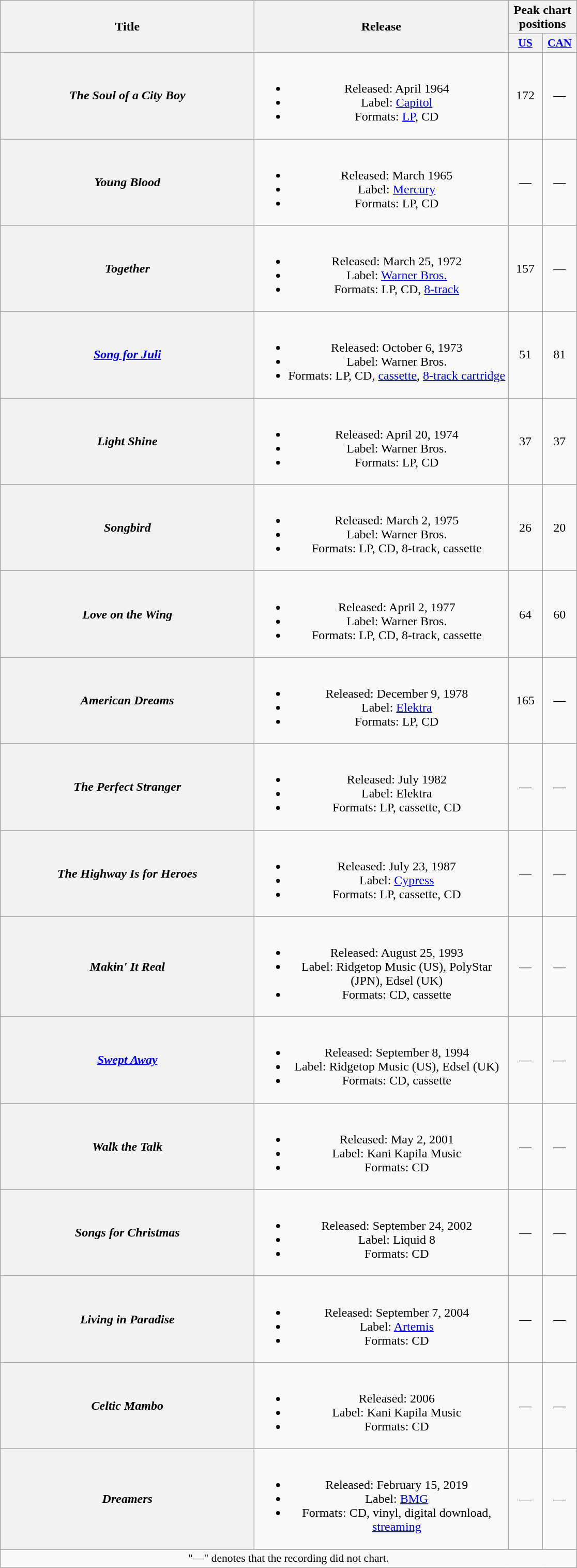<table class="wikitable plainrowheaders" style="text-align:center;">
<tr>
<th scope="col" rowspan="2" style="width:20em;">Title</th>
<th scope="col" rowspan="2" style="width:20em;">Release</th>
<th scope="col" colspan="2">Peak chart positions</th>
</tr>
<tr>
<th scope="col" style="width:2.6em; font-size:90%;"><a href='#'>US</a><br></th>
<th scope="col" style="width:2.6em; font-size:90%;"><a href='#'>CAN</a><br></th>
</tr>
<tr>
<th scope="row"><em>The Soul of a City Boy</em></th>
<td><br><ul><li>Released: April 1964</li><li>Label: <a href='#'>Capitol</a></li><li>Formats: <a href='#'>LP</a>, CD</li></ul></td>
<td>172</td>
<td>—</td>
</tr>
<tr>
<th scope="row"><em>Young Blood</em></th>
<td><br><ul><li>Released: March 1965</li><li>Label: <a href='#'>Mercury</a></li><li>Formats: LP, CD</li></ul></td>
<td>—</td>
<td>—</td>
</tr>
<tr>
<th scope="row"><em>Together</em></th>
<td><br><ul><li>Released: March 25, 1972</li><li>Label: <a href='#'>Warner Bros.</a></li><li>Formats: LP, CD, <a href='#'>8-track</a></li></ul></td>
<td>157</td>
<td>—</td>
</tr>
<tr>
<th scope="row"><em><a href='#'>Song for Juli</a></em></th>
<td><br><ul><li>Released: October 6, 1973</li><li>Label: Warner Bros.</li><li>Formats: LP, CD, <a href='#'>cassette</a>, <a href='#'>8-track cartridge</a></li></ul></td>
<td>51</td>
<td>81</td>
</tr>
<tr>
<th scope="row"><em>Light Shine</em></th>
<td><br><ul><li>Released: April 20, 1974</li><li>Label: Warner Bros.</li><li>Formats: LP, CD</li></ul></td>
<td>37</td>
<td>37</td>
</tr>
<tr>
<th scope="row"><em>Songbird</em></th>
<td><br><ul><li>Released: March 2, 1975</li><li>Label: Warner Bros.</li><li>Formats: LP, CD, 8-track, cassette</li></ul></td>
<td>26</td>
<td>20</td>
</tr>
<tr>
<th scope="row"><em>Love on the Wing</em></th>
<td><br><ul><li>Released: April 2, 1977</li><li>Label: Warner Bros.</li><li>Formats: LP, CD, 8-track, cassette</li></ul></td>
<td>64</td>
<td>60</td>
</tr>
<tr>
<th scope="row"><em>American Dreams</em></th>
<td><br><ul><li>Released: December 9, 1978</li><li>Label: <a href='#'>Elektra</a></li><li>Formats: LP, CD</li></ul></td>
<td>165</td>
<td>—</td>
</tr>
<tr>
<th scope="row"><em>The Perfect Stranger</em></th>
<td><br><ul><li>Released: July 1982</li><li>Label: Elektra</li><li>Formats: LP, cassette, CD</li></ul></td>
<td>—</td>
<td>—</td>
</tr>
<tr>
<th scope="row"><em>The Highway Is for Heroes</em></th>
<td><br><ul><li>Released: July 23, 1987</li><li>Label: <a href='#'>Cypress</a></li><li>Formats: LP, cassette, CD</li></ul></td>
<td>—</td>
<td>—</td>
</tr>
<tr>
<th scope="row"><em>Makin' It Real</em></th>
<td><br><ul><li>Released: August 25, 1993</li><li>Label: Ridgetop Music <span>(US)</span>, PolyStar <span>(JPN)</span>, Edsel <span>(UK)</span></li><li>Formats: CD, cassette</li></ul></td>
<td>—</td>
<td>—</td>
</tr>
<tr>
<th scope="row"><em><a href='#'>Swept Away</a></em></th>
<td><br><ul><li>Released: September 8, 1994</li><li>Label: Ridgetop Music <span>(US)</span>, Edsel <span>(UK)</span></li><li>Formats: CD, cassette</li></ul></td>
<td>—</td>
<td>—</td>
</tr>
<tr>
<th scope="row"><em>Walk the Talk</em></th>
<td><br><ul><li>Released: May 2, 2001</li><li>Label: Kani Kapila Music</li><li>Formats: CD</li></ul></td>
<td>—</td>
<td>—</td>
</tr>
<tr>
<th scope="row"><em>Songs for Christmas</em></th>
<td><br><ul><li>Released: September 24, 2002</li><li>Label: Liquid 8</li><li>Formats: CD</li></ul></td>
<td>—</td>
<td>—</td>
</tr>
<tr>
<th scope="row"><em>Living in Paradise</em></th>
<td><br><ul><li>Released: September 7, 2004</li><li>Label: <a href='#'>Artemis</a></li><li>Formats: CD</li></ul></td>
<td>—</td>
<td>—</td>
</tr>
<tr>
<th scope="row"><em>Celtic Mambo</em></th>
<td><br><ul><li>Released: 2006</li><li>Label: Kani Kapila Music</li><li>Formats: CD</li></ul></td>
<td>—</td>
<td>—</td>
</tr>
<tr>
<th scope="row"><em>Dreamers</em></th>
<td><br><ul><li>Released: February 15, 2019</li><li>Label: <a href='#'>BMG</a></li><li>Formats: CD, vinyl, digital download, <a href='#'>streaming</a></li></ul></td>
<td>—</td>
<td>—</td>
</tr>
<tr>
<td colspan="10" style="font-size:90%">"—" denotes that the recording did not chart.</td>
</tr>
</table>
